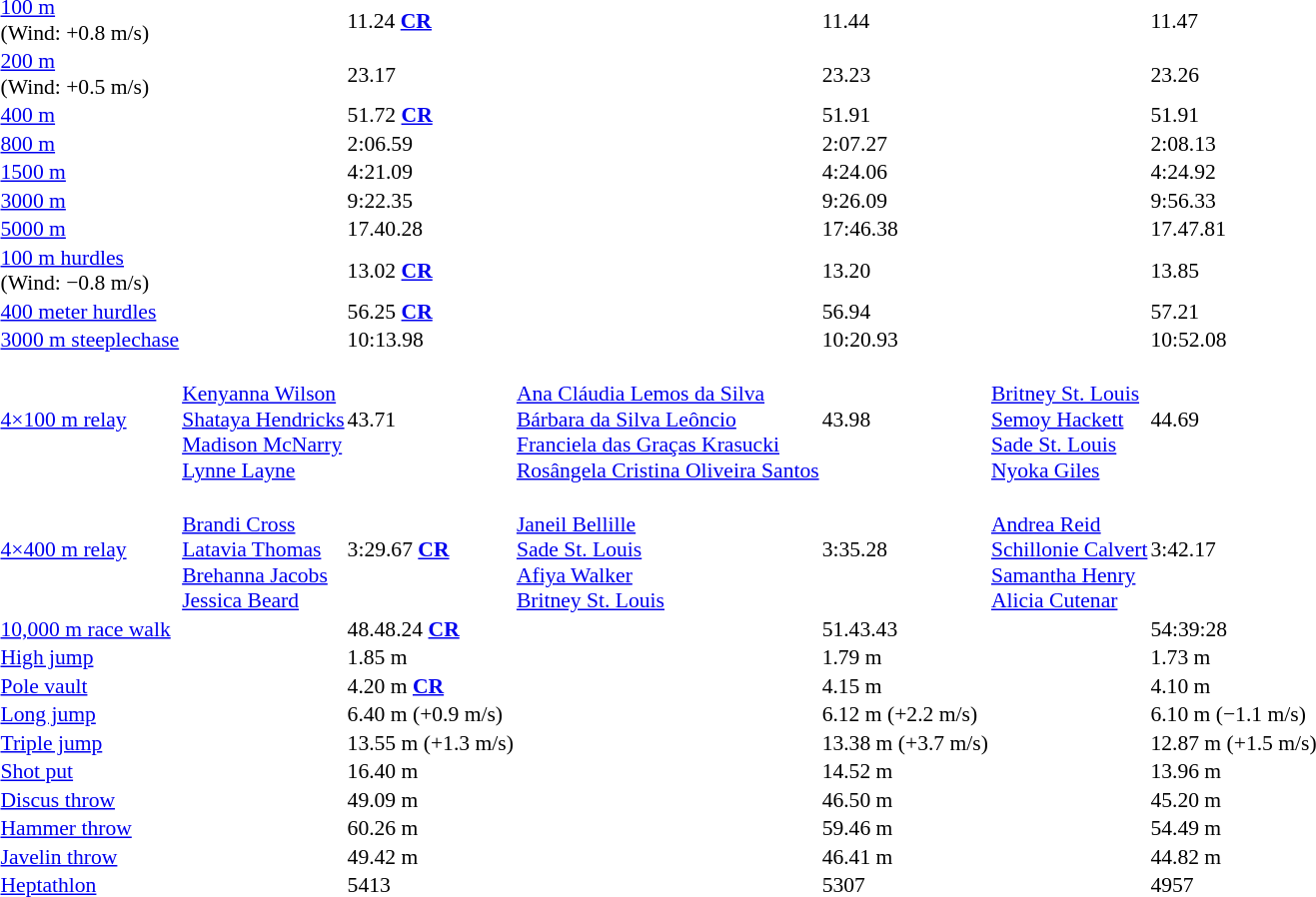<table style="border-collapse: collapse; font-size: 90%;" >
<tr>
<td><a href='#'>100 m</a><br>(Wind: +0.8 m/s)</td>
<td></td>
<td>11.24 <strong><a href='#'>CR</a></strong></td>
<td></td>
<td>11.44</td>
<td></td>
<td>11.47</td>
</tr>
<tr>
<td><a href='#'>200 m</a><br>(Wind: +0.5 m/s)</td>
<td></td>
<td>23.17</td>
<td></td>
<td>23.23</td>
<td></td>
<td>23.26</td>
</tr>
<tr>
<td><a href='#'>400 m</a></td>
<td></td>
<td>51.72 <strong><a href='#'>CR</a></strong></td>
<td></td>
<td>51.91</td>
<td></td>
<td>51.91</td>
</tr>
<tr>
<td><a href='#'>800 m</a></td>
<td></td>
<td>2:06.59</td>
<td></td>
<td>2:07.27</td>
<td></td>
<td>2:08.13</td>
</tr>
<tr>
<td><a href='#'>1500 m</a></td>
<td></td>
<td>4:21.09</td>
<td></td>
<td>4:24.06</td>
<td></td>
<td>4:24.92</td>
</tr>
<tr>
<td><a href='#'>3000 m</a></td>
<td></td>
<td>9:22.35</td>
<td></td>
<td>9:26.09</td>
<td></td>
<td>9:56.33</td>
</tr>
<tr>
<td><a href='#'>5000 m</a></td>
<td></td>
<td>17.40.28</td>
<td></td>
<td>17:46.38</td>
<td></td>
<td>17.47.81</td>
</tr>
<tr>
<td><a href='#'>100 m hurdles</a> <br>(Wind: −0.8 m/s)</td>
<td></td>
<td>13.02 <strong><a href='#'>CR</a></strong></td>
<td></td>
<td>13.20</td>
<td></td>
<td>13.85</td>
</tr>
<tr>
<td><a href='#'>400 meter hurdles</a></td>
<td></td>
<td>56.25 <strong><a href='#'>CR</a></strong></td>
<td></td>
<td>56.94</td>
<td></td>
<td>57.21</td>
</tr>
<tr>
<td><a href='#'>3000 m steeplechase</a></td>
<td></td>
<td>10:13.98</td>
<td></td>
<td>10:20.93</td>
<td></td>
<td>10:52.08</td>
</tr>
<tr>
<td><a href='#'>4×100 m relay</a></td>
<td><br><a href='#'>Kenyanna Wilson</a><br><a href='#'>Shataya Hendricks</a><br><a href='#'>Madison McNarry</a><br><a href='#'>Lynne Layne</a></td>
<td>43.71</td>
<td><br><a href='#'>Ana Cláudia Lemos da Silva</a><br><a href='#'>Bárbara da Silva Leôncio</a><br><a href='#'>Franciela das Graças Krasucki</a><br><a href='#'>Rosângela Cristina Oliveira Santos</a></td>
<td>43.98</td>
<td><br><a href='#'>Britney St. Louis</a><br><a href='#'>Semoy Hackett</a><br><a href='#'>Sade St. Louis</a><br><a href='#'>Nyoka Giles</a></td>
<td>44.69</td>
</tr>
<tr>
<td><a href='#'>4×400 m relay</a></td>
<td><br><a href='#'>Brandi Cross</a><br><a href='#'>Latavia Thomas</a><br><a href='#'>Brehanna Jacobs</a><br><a href='#'>Jessica Beard</a></td>
<td>3:29.67 <strong><a href='#'>CR</a></strong></td>
<td><br><a href='#'>Janeil Bellille</a><br><a href='#'>Sade St. Louis</a><br><a href='#'>Afiya Walker</a><br><a href='#'>Britney St. Louis</a></td>
<td>3:35.28</td>
<td><br><a href='#'>Andrea Reid</a><br><a href='#'>Schillonie Calvert</a><br><a href='#'>Samantha Henry</a><br><a href='#'>Alicia Cutenar</a></td>
<td>3:42.17</td>
</tr>
<tr>
<td><a href='#'>10,000 m race walk</a></td>
<td></td>
<td>48.48.24 <strong><a href='#'>CR</a></strong></td>
<td></td>
<td>51.43.43</td>
<td></td>
<td>54:39:28</td>
</tr>
<tr>
<td><a href='#'>High jump</a></td>
<td></td>
<td>1.85 m</td>
<td></td>
<td>1.79 m</td>
<td></td>
<td>1.73 m</td>
</tr>
<tr>
<td><a href='#'>Pole vault</a></td>
<td></td>
<td>4.20 m <strong><a href='#'>CR</a></strong></td>
<td></td>
<td>4.15 m</td>
<td></td>
<td>4.10 m</td>
</tr>
<tr>
<td><a href='#'>Long jump</a></td>
<td></td>
<td>6.40 m (+0.9 m/s)</td>
<td></td>
<td>6.12 m (+2.2 m/s)</td>
<td></td>
<td>6.10 m (−1.1 m/s)</td>
</tr>
<tr>
<td><a href='#'>Triple jump</a></td>
<td></td>
<td>13.55 m (+1.3 m/s)</td>
<td></td>
<td>13.38 m (+3.7 m/s)</td>
<td></td>
<td>12.87 m (+1.5 m/s)</td>
</tr>
<tr>
<td><a href='#'>Shot put</a></td>
<td></td>
<td>16.40 m</td>
<td></td>
<td>14.52 m</td>
<td></td>
<td>13.96 m</td>
</tr>
<tr>
<td><a href='#'>Discus throw</a></td>
<td></td>
<td>49.09 m</td>
<td></td>
<td>46.50 m</td>
<td></td>
<td>45.20 m</td>
</tr>
<tr>
<td><a href='#'>Hammer throw</a></td>
<td></td>
<td>60.26 m</td>
<td></td>
<td>59.46 m</td>
<td></td>
<td>54.49 m</td>
</tr>
<tr>
<td><a href='#'>Javelin throw</a></td>
<td></td>
<td>49.42 m</td>
<td></td>
<td>46.41 m</td>
<td></td>
<td>44.82 m</td>
</tr>
<tr>
<td><a href='#'>Heptathlon</a></td>
<td></td>
<td>5413</td>
<td></td>
<td>5307</td>
<td></td>
<td>4957</td>
</tr>
</table>
